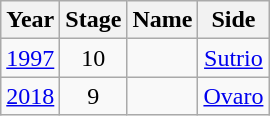<table class="wikitable sortable" style="text-align: center;">
<tr>
<th>Year</th>
<th>Stage</th>
<th>Name</th>
<th>Side</th>
</tr>
<tr>
<td><a href='#'>1997</a></td>
<td>10</td>
<td align="left"></td>
<td><a href='#'>Sutrio</a></td>
</tr>
<tr>
<td><a href='#'>2018</a></td>
<td>9</td>
<td></td>
<td><a href='#'>Ovaro</a></td>
</tr>
</table>
